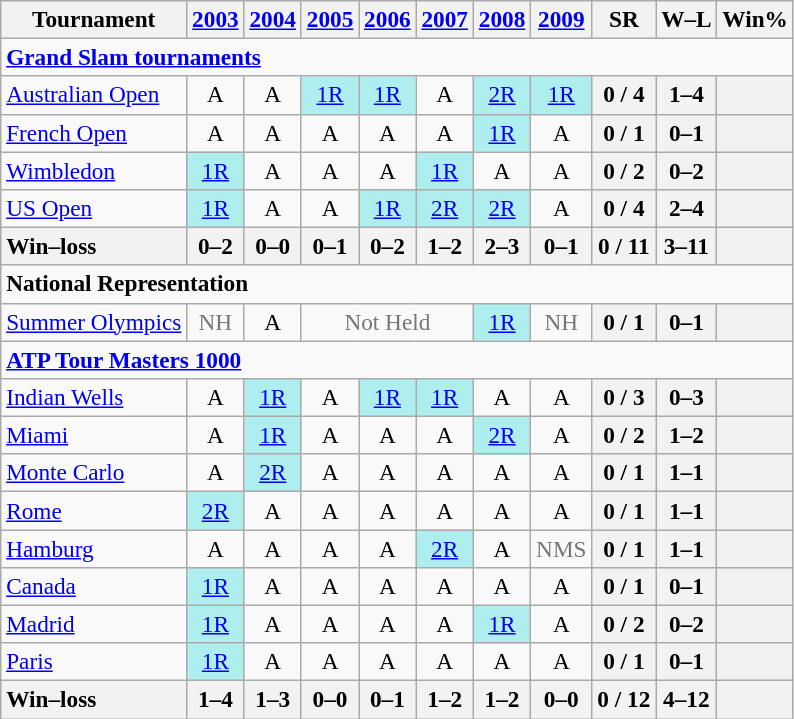<table class=wikitable style=text-align:center;font-size:97%>
<tr>
<th>Tournament</th>
<th><a href='#'>2003</a></th>
<th><a href='#'>2004</a></th>
<th><a href='#'>2005</a></th>
<th><a href='#'>2006</a></th>
<th><a href='#'>2007</a></th>
<th><a href='#'>2008</a></th>
<th><a href='#'>2009</a></th>
<th>SR</th>
<th>W–L</th>
<th>Win%</th>
</tr>
<tr>
<td colspan=25 style=text-align:left><a href='#'><strong>Grand Slam tournaments</strong></a></td>
</tr>
<tr>
<td align=left><a href='#'>Australian Open</a></td>
<td>A</td>
<td>A</td>
<td bgcolor=afeeee><a href='#'>1R</a></td>
<td bgcolor=afeeee><a href='#'>1R</a></td>
<td>A</td>
<td bgcolor=afeeee><a href='#'>2R</a></td>
<td bgcolor=afeeee><a href='#'>1R</a></td>
<th>0 / 4</th>
<th>1–4</th>
<th></th>
</tr>
<tr>
<td align=left><a href='#'>French Open</a></td>
<td>A</td>
<td>A</td>
<td>A</td>
<td>A</td>
<td>A</td>
<td bgcolor=afeeee><a href='#'>1R</a></td>
<td>A</td>
<th>0 / 1</th>
<th>0–1</th>
<th></th>
</tr>
<tr>
<td align=left><a href='#'>Wimbledon</a></td>
<td bgcolor=afeeee><a href='#'>1R</a></td>
<td>A</td>
<td>A</td>
<td>A</td>
<td bgcolor=afeeee><a href='#'>1R</a></td>
<td>A</td>
<td>A</td>
<th>0 / 2</th>
<th>0–2</th>
<th></th>
</tr>
<tr>
<td align=left><a href='#'>US Open</a></td>
<td bgcolor=afeeee><a href='#'>1R</a></td>
<td>A</td>
<td>A</td>
<td bgcolor=afeeee><a href='#'>1R</a></td>
<td bgcolor=afeeee><a href='#'>2R</a></td>
<td bgcolor=afeeee><a href='#'>2R</a></td>
<td>A</td>
<th>0 / 4</th>
<th>2–4</th>
<th></th>
</tr>
<tr>
<th style=text-align:left><strong>Win–loss</strong></th>
<th>0–2</th>
<th>0–0</th>
<th>0–1</th>
<th>0–2</th>
<th>1–2</th>
<th>2–3</th>
<th>0–1</th>
<th>0 / 11</th>
<th>3–11</th>
<th></th>
</tr>
<tr>
<td colspan=22 align=left><strong>National Representation</strong></td>
</tr>
<tr>
<td align=left><a href='#'>Summer Olympics</a></td>
<td colspan=1 style=color:#767676>NH</td>
<td>A</td>
<td colspan=3 style=color:#767676>Not Held</td>
<td bgcolor=afeeee><a href='#'>1R</a></td>
<td colspan=1 style=color:#767676>NH</td>
<th>0 / 1</th>
<th>0–1</th>
<th></th>
</tr>
<tr>
<td colspan=25 style=text-align:left><strong><a href='#'>ATP Tour Masters 1000</a></strong></td>
</tr>
<tr>
<td align=left><a href='#'>Indian Wells</a></td>
<td>A</td>
<td bgcolor=afeeee><a href='#'>1R</a></td>
<td>A</td>
<td bgcolor=afeeee><a href='#'>1R</a></td>
<td bgcolor=afeeee><a href='#'>1R</a></td>
<td>A</td>
<td>A</td>
<th>0 / 3</th>
<th>0–3</th>
<th></th>
</tr>
<tr>
<td align=left><a href='#'>Miami</a></td>
<td>A</td>
<td bgcolor=afeeee><a href='#'>1R</a></td>
<td>A</td>
<td>A</td>
<td>A</td>
<td bgcolor=afeeee><a href='#'>2R</a></td>
<td>A</td>
<th>0 / 2</th>
<th>1–2</th>
<th></th>
</tr>
<tr>
<td align=left><a href='#'>Monte Carlo</a></td>
<td>A</td>
<td bgcolor=afeeee><a href='#'>2R</a></td>
<td>A</td>
<td>A</td>
<td>A</td>
<td>A</td>
<td>A</td>
<th>0 / 1</th>
<th>1–1</th>
<th></th>
</tr>
<tr>
<td align=left><a href='#'>Rome</a></td>
<td bgcolor=afeeee><a href='#'>2R</a></td>
<td>A</td>
<td>A</td>
<td>A</td>
<td>A</td>
<td>A</td>
<td>A</td>
<th>0 / 1</th>
<th>1–1</th>
<th></th>
</tr>
<tr>
<td align=left><a href='#'>Hamburg</a></td>
<td>A</td>
<td>A</td>
<td>A</td>
<td>A</td>
<td bgcolor=afeeee><a href='#'>2R</a></td>
<td>A</td>
<td colspan=1 style=color:#767676>NMS</td>
<th>0 / 1</th>
<th>1–1</th>
<th></th>
</tr>
<tr>
<td align=left><a href='#'>Canada</a></td>
<td bgcolor=afeeee><a href='#'>1R</a></td>
<td>A</td>
<td>A</td>
<td>A</td>
<td>A</td>
<td>A</td>
<td>A</td>
<th>0 / 1</th>
<th>0–1</th>
<th></th>
</tr>
<tr>
<td align=left><a href='#'>Madrid</a></td>
<td bgcolor=afeeee><a href='#'>1R</a></td>
<td>A</td>
<td>A</td>
<td>A</td>
<td>A</td>
<td bgcolor=afeeee><a href='#'>1R</a></td>
<td>A</td>
<th>0 / 2</th>
<th>0–2</th>
<th></th>
</tr>
<tr>
<td align=left><a href='#'>Paris</a></td>
<td bgcolor=afeeee><a href='#'>1R</a></td>
<td>A</td>
<td>A</td>
<td>A</td>
<td>A</td>
<td>A</td>
<td>A</td>
<th>0 / 1</th>
<th>0–1</th>
<th></th>
</tr>
<tr>
<th style=text-align:left><strong>Win–loss</strong></th>
<th>1–4</th>
<th>1–3</th>
<th>0–0</th>
<th>0–1</th>
<th>1–2</th>
<th>1–2</th>
<th>0–0</th>
<th>0 / 12</th>
<th>4–12</th>
<th></th>
</tr>
</table>
